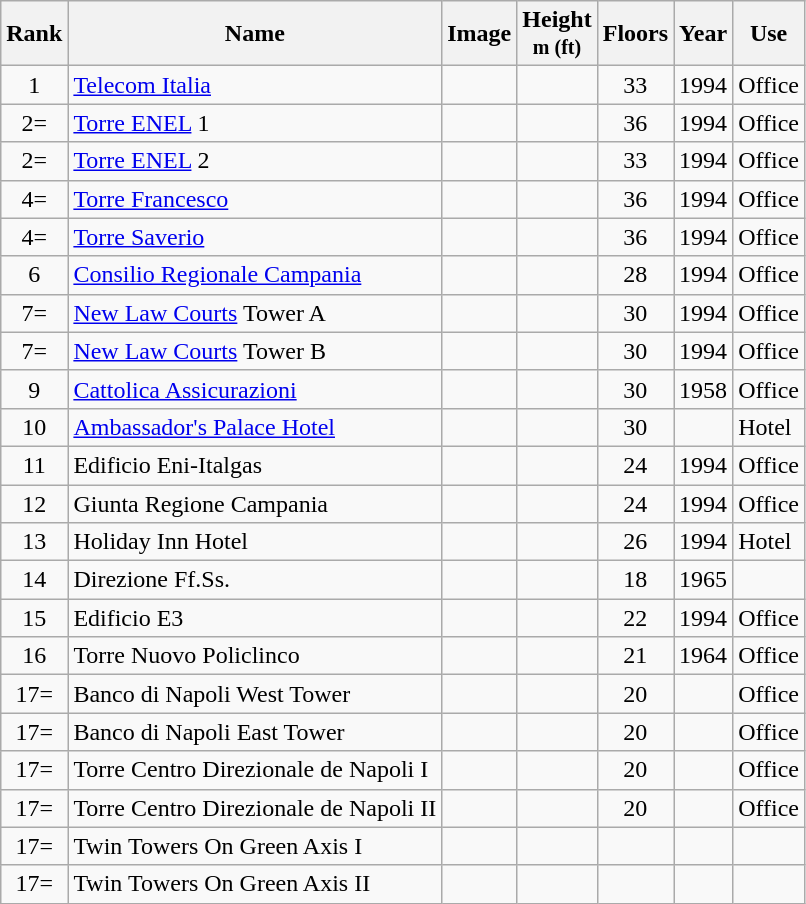<table class="wikitable sortable">
<tr>
<th>Rank</th>
<th>Name</th>
<th>Image</th>
<th>Height<br><small>m (ft)</small></th>
<th>Floors</th>
<th>Year</th>
<th>Use</th>
</tr>
<tr>
<td align="center">1</td>
<td><a href='#'>Telecom Italia</a></td>
<td></td>
<td align="center"></td>
<td align="center">33</td>
<td align="center">1994</td>
<td>Office</td>
</tr>
<tr>
<td align="center">2=</td>
<td><a href='#'>Torre ENEL</a> 1 </td>
<td></td>
<td align="center"></td>
<td align="center">36</td>
<td align="center">1994</td>
<td>Office</td>
</tr>
<tr>
<td align="center">2=</td>
<td><a href='#'>Torre ENEL</a> 2 </td>
<td></td>
<td align="center"></td>
<td align="center">33</td>
<td align="center">1994</td>
<td>Office</td>
</tr>
<tr>
<td align="center">4=</td>
<td><a href='#'>Torre Francesco</a> </td>
<td></td>
<td align="center"></td>
<td align="center">36</td>
<td align="center">1994</td>
<td>Office</td>
</tr>
<tr>
<td align="center">4=</td>
<td><a href='#'>Torre Saverio</a> </td>
<td></td>
<td align="center"></td>
<td align="center">36</td>
<td align="center">1994</td>
<td>Office</td>
</tr>
<tr>
<td align="center">6</td>
<td><a href='#'>Consilio Regionale Campania</a> </td>
<td></td>
<td align="center"></td>
<td align="center">28</td>
<td align="center">1994</td>
<td>Office</td>
</tr>
<tr>
<td align="center">7=</td>
<td><a href='#'>New Law Courts</a> Tower A </td>
<td></td>
<td align="center"></td>
<td align="center">30</td>
<td align="center">1994</td>
<td>Office</td>
</tr>
<tr>
<td align="center">7=</td>
<td><a href='#'>New Law Courts</a> Tower B </td>
<td></td>
<td align="center"></td>
<td align="center">30</td>
<td align="center">1994</td>
<td>Office</td>
</tr>
<tr>
<td align="center">9</td>
<td><a href='#'>Cattolica Assicurazioni</a> </td>
<td></td>
<td align="center"></td>
<td align="center">30</td>
<td align="center">1958</td>
<td>Office</td>
</tr>
<tr>
<td align="center">10</td>
<td><a href='#'>Ambassador's Palace Hotel</a> </td>
<td></td>
<td align="center"></td>
<td align="center">30</td>
<td align="center"></td>
<td>Hotel</td>
</tr>
<tr>
<td align="center">11</td>
<td>Edificio Eni-Italgas </td>
<td></td>
<td align="center"></td>
<td align="center">24</td>
<td align="center">1994</td>
<td>Office</td>
</tr>
<tr>
<td align="center">12</td>
<td>Giunta Regione Campania </td>
<td></td>
<td align="center"></td>
<td align="center">24</td>
<td align="center">1994</td>
<td>Office</td>
</tr>
<tr>
<td align="center">13</td>
<td>Holiday Inn Hotel </td>
<td></td>
<td align="center"></td>
<td align="center">26</td>
<td align="center">1994</td>
<td>Hotel</td>
</tr>
<tr>
<td align="center">14</td>
<td>Direzione Ff.Ss. </td>
<td></td>
<td align="center"></td>
<td align="center">18</td>
<td align="center">1965</td>
<td></td>
</tr>
<tr>
<td align="center">15</td>
<td>Edificio E3 </td>
<td></td>
<td align="center"></td>
<td align="center">22</td>
<td align="center">1994</td>
<td>Office</td>
</tr>
<tr>
<td align="center">16</td>
<td>Torre Nuovo Policlinco </td>
<td></td>
<td align="center"></td>
<td align="center">21</td>
<td align="center">1964</td>
<td>Office</td>
</tr>
<tr>
<td align="center">17=</td>
<td>Banco di Napoli West Tower </td>
<td></td>
<td align="center"></td>
<td align="center">20</td>
<td align="center"></td>
<td>Office</td>
</tr>
<tr>
<td align="center">17=</td>
<td>Banco di Napoli East Tower </td>
<td></td>
<td align="center"></td>
<td align="center">20</td>
<td align="center"></td>
<td>Office</td>
</tr>
<tr>
<td align="center">17=</td>
<td>Torre Centro Direzionale de Napoli I </td>
<td></td>
<td align="center"></td>
<td align="center">20</td>
<td align="center"></td>
<td>Office</td>
</tr>
<tr>
<td align="center">17=</td>
<td>Torre Centro Direzionale de Napoli II </td>
<td></td>
<td align="center"></td>
<td align="center">20</td>
<td align="center"></td>
<td>Office</td>
</tr>
<tr>
<td align="center">17=</td>
<td>Twin Towers On Green Axis I </td>
<td></td>
<td align="center"></td>
<td align="center"></td>
<td align="center"></td>
<td></td>
</tr>
<tr>
<td align="center">17=</td>
<td>Twin Towers On Green Axis II </td>
<td></td>
<td align="center"></td>
<td align="center"></td>
<td align="center"></td>
<td></td>
</tr>
</table>
